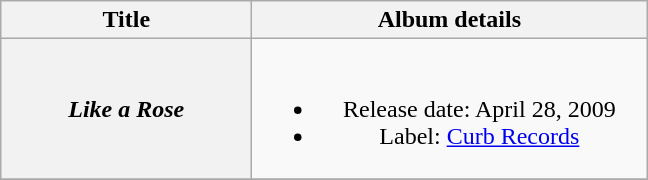<table class="wikitable plainrowheaders" style="text-align:center;">
<tr>
<th style="width:10em;">Title</th>
<th style="width:16em;">Album details</th>
</tr>
<tr>
<th scope="row"><em>Like a Rose</em></th>
<td><br><ul><li>Release date: April 28, 2009</li><li>Label: <a href='#'>Curb Records</a></li></ul></td>
</tr>
<tr>
</tr>
</table>
